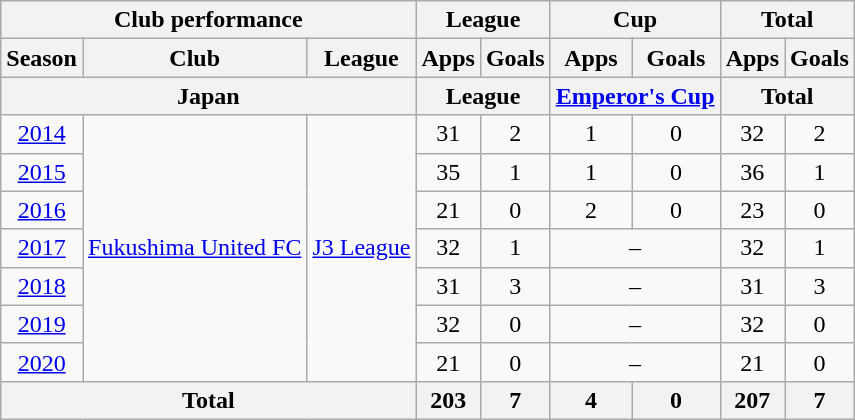<table class="wikitable" style="text-align:center;">
<tr>
<th colspan=3>Club performance</th>
<th colspan=2>League</th>
<th colspan=2>Cup</th>
<th colspan=2>Total</th>
</tr>
<tr>
<th>Season</th>
<th>Club</th>
<th>League</th>
<th>Apps</th>
<th>Goals</th>
<th>Apps</th>
<th>Goals</th>
<th>Apps</th>
<th>Goals</th>
</tr>
<tr>
<th colspan=3>Japan</th>
<th colspan=2>League</th>
<th colspan=2><a href='#'>Emperor's Cup</a></th>
<th colspan=2>Total</th>
</tr>
<tr>
<td><a href='#'>2014</a></td>
<td rowspan="7"><a href='#'>Fukushima United FC</a></td>
<td rowspan="7"><a href='#'>J3 League</a></td>
<td>31</td>
<td>2</td>
<td>1</td>
<td>0</td>
<td>32</td>
<td>2</td>
</tr>
<tr>
<td><a href='#'>2015</a></td>
<td>35</td>
<td>1</td>
<td>1</td>
<td>0</td>
<td>36</td>
<td>1</td>
</tr>
<tr>
<td><a href='#'>2016</a></td>
<td>21</td>
<td>0</td>
<td>2</td>
<td>0</td>
<td>23</td>
<td>0</td>
</tr>
<tr>
<td><a href='#'>2017</a></td>
<td>32</td>
<td>1</td>
<td colspan="2">–</td>
<td>32</td>
<td>1</td>
</tr>
<tr>
<td><a href='#'>2018</a></td>
<td>31</td>
<td>3</td>
<td colspan="2">–</td>
<td>31</td>
<td>3</td>
</tr>
<tr>
<td><a href='#'>2019</a></td>
<td>32</td>
<td>0</td>
<td colspan="2">–</td>
<td>32</td>
<td>0</td>
</tr>
<tr>
<td><a href='#'>2020</a></td>
<td>21</td>
<td>0</td>
<td colspan="2">–</td>
<td>21</td>
<td>0</td>
</tr>
<tr>
<th colspan=3>Total</th>
<th>203</th>
<th>7</th>
<th>4</th>
<th>0</th>
<th>207</th>
<th>7</th>
</tr>
</table>
